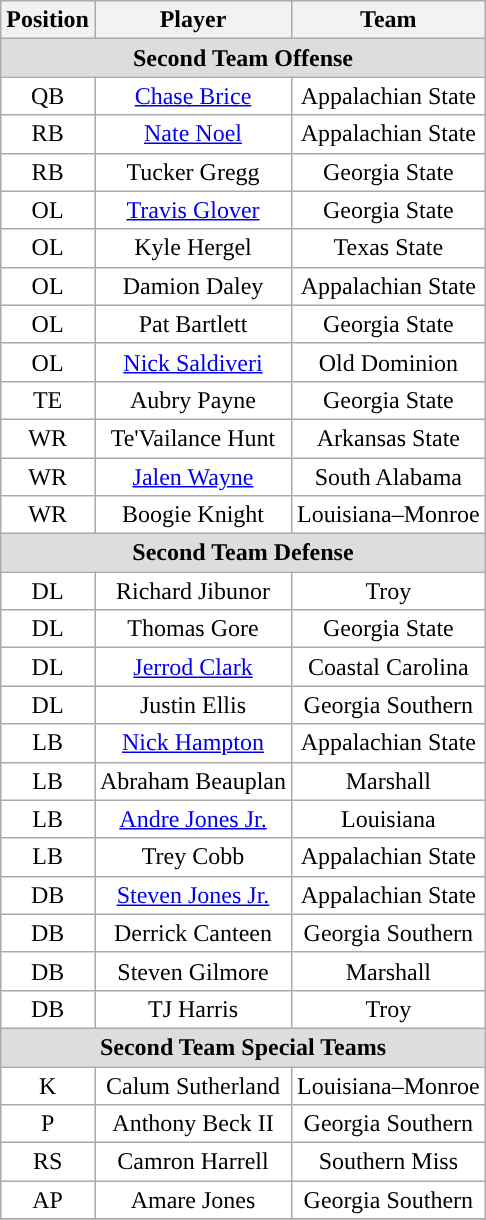<table class="wikitable" border="0" style="text-align:center;">
<tr>
<th>Position</th>
<th>Player</th>
<th>Team</th>
</tr>
<tr>
<td colspan="3" style="text-align:center; background:#ddd;"><strong>Second Team Offense </strong></td>
</tr>
<tr>
<td style="background:white">QB</td>
<td style="background:white"><a href='#'>Chase Brice</a></td>
<td style="background:white">Appalachian State</td>
</tr>
<tr>
<td style="background:white">RB</td>
<td style="background:white"><a href='#'>Nate Noel</a></td>
<td style="background:white">Appalachian State</td>
</tr>
<tr>
<td style="background:white">RB</td>
<td style="background:white">Tucker Gregg</td>
<td style="background:white">Georgia State</td>
</tr>
<tr>
<td style="background:white">OL</td>
<td style="background:white"><a href='#'>Travis Glover</a></td>
<td style="background:white">Georgia State</td>
</tr>
<tr>
<td style="background:white">OL</td>
<td style="background:white">Kyle Hergel</td>
<td style="background:white">Texas State</td>
</tr>
<tr>
<td style="background:white">OL</td>
<td style="background:white">Damion Daley</td>
<td style="background:white">Appalachian State</td>
</tr>
<tr>
<td style="background:white">OL</td>
<td style="background:white">Pat Bartlett</td>
<td style="background:white">Georgia State</td>
</tr>
<tr>
<td style="background:white">OL</td>
<td style="background:white"><a href='#'>Nick Saldiveri</a></td>
<td style="background:white">Old Dominion</td>
</tr>
<tr>
<td style="background:white">TE</td>
<td style="background:white">Aubry Payne</td>
<td style="background:white">Georgia State</td>
</tr>
<tr>
<td style="background:white">WR</td>
<td style="background:white">Te'Vailance Hunt</td>
<td style="background:white">Arkansas State</td>
</tr>
<tr>
<td style="background:white">WR</td>
<td style="background:white"><a href='#'>Jalen Wayne</a></td>
<td style="background:white">South Alabama</td>
</tr>
<tr>
<td style="background:white">WR</td>
<td style="background:white">Boogie Knight</td>
<td style="background:white">Louisiana–Monroe</td>
</tr>
<tr>
<td colspan="3" style="text-align:center; background:#ddd;"><strong>Second Team Defense </strong></td>
</tr>
<tr>
<td style="background:white">DL</td>
<td style="background:white">Richard Jibunor</td>
<td style="background:white">Troy</td>
</tr>
<tr>
<td style="background:white">DL</td>
<td style="background:white">Thomas Gore</td>
<td style="background:white">Georgia State</td>
</tr>
<tr>
<td style="background:white">DL</td>
<td style="background:white"><a href='#'>Jerrod Clark</a></td>
<td style="background:white">Coastal Carolina</td>
</tr>
<tr>
<td style="background:white">DL</td>
<td style="background:white">Justin Ellis</td>
<td style="background:white">Georgia Southern</td>
</tr>
<tr>
<td style="background:white">LB</td>
<td style="background:white"><a href='#'>Nick Hampton</a></td>
<td style="background:white">Appalachian State</td>
</tr>
<tr>
<td style="background:white">LB</td>
<td style="background:white">Abraham Beauplan</td>
<td style="background:white">Marshall</td>
</tr>
<tr>
<td style="background:white">LB</td>
<td style="background:white"><a href='#'>Andre Jones Jr.</a></td>
<td style="background:white">Louisiana</td>
</tr>
<tr>
<td style="background:white">LB</td>
<td style="background:white">Trey Cobb</td>
<td style="background:white">Appalachian State</td>
</tr>
<tr>
<td style="background:white">DB</td>
<td style="background:white"><a href='#'>Steven Jones Jr.</a></td>
<td style="background:white">Appalachian State</td>
</tr>
<tr>
<td style="background:white">DB</td>
<td style="background:white">Derrick Canteen</td>
<td style="background:white">Georgia Southern</td>
</tr>
<tr>
<td style="background:white">DB</td>
<td style="background:white">Steven Gilmore</td>
<td style="background:white">Marshall</td>
</tr>
<tr>
<td style="background:white">DB</td>
<td style="background:white">TJ Harris</td>
<td style="background:white">Troy</td>
</tr>
<tr>
<td colspan="3" style="text-align:center; background:#ddd;"><strong>Second Team Special Teams </strong></td>
</tr>
<tr>
<td style="background:white">K</td>
<td style="background:white">Calum Sutherland</td>
<td style="background:white">Louisiana–Monroe</td>
</tr>
<tr>
<td style="background:white">P</td>
<td style="background:white">Anthony Beck II</td>
<td style="background:white">Georgia Southern</td>
</tr>
<tr>
<td style="background:white">RS</td>
<td style="background:white">Camron Harrell</td>
<td style="background:white">Southern Miss</td>
</tr>
<tr>
<td style="background:white">AP</td>
<td style="background:white">Amare Jones</td>
<td style="background:white">Georgia Southern</td>
</tr>
<tr>
</tr>
</table>
